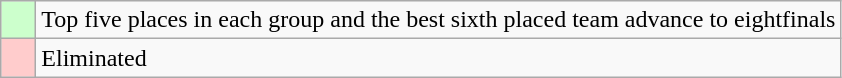<table class="wikitable">
<tr>
<td style="background: #ccffcc;">    </td>
<td>Top five places in each group and the best sixth placed team advance to eightfinals</td>
</tr>
<tr>
<td style="background: #ffcccc;">    </td>
<td>Eliminated</td>
</tr>
</table>
